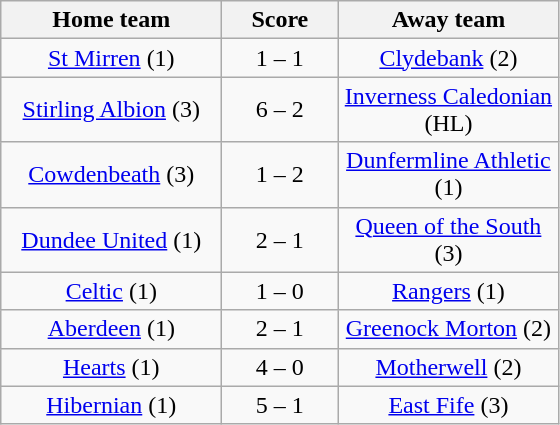<table class="wikitable" style="text-align: center">
<tr>
<th width=140>Home team</th>
<th width=70>Score</th>
<th width=140>Away team</th>
</tr>
<tr>
<td><a href='#'>St Mirren</a> (1)</td>
<td>1 – 1</td>
<td><a href='#'>Clydebank</a> (2)</td>
</tr>
<tr>
<td><a href='#'>Stirling Albion</a> (3)</td>
<td>6 – 2</td>
<td><a href='#'>Inverness Caledonian</a> (HL)</td>
</tr>
<tr>
<td><a href='#'>Cowdenbeath</a> (3)</td>
<td>1 – 2</td>
<td><a href='#'>Dunfermline Athletic</a> (1)</td>
</tr>
<tr>
<td><a href='#'>Dundee United</a> (1)</td>
<td>2 – 1</td>
<td><a href='#'>Queen of the South</a> (3)</td>
</tr>
<tr>
<td><a href='#'>Celtic</a> (1)</td>
<td>1 – 0</td>
<td><a href='#'>Rangers</a> (1)</td>
</tr>
<tr>
<td><a href='#'>Aberdeen</a> (1)</td>
<td>2 – 1</td>
<td><a href='#'>Greenock Morton</a> (2)</td>
</tr>
<tr>
<td><a href='#'>Hearts</a> (1)</td>
<td>4 – 0</td>
<td><a href='#'>Motherwell</a> (2)</td>
</tr>
<tr>
<td><a href='#'>Hibernian</a> (1)</td>
<td>5 – 1</td>
<td><a href='#'>East Fife</a> (3)</td>
</tr>
</table>
